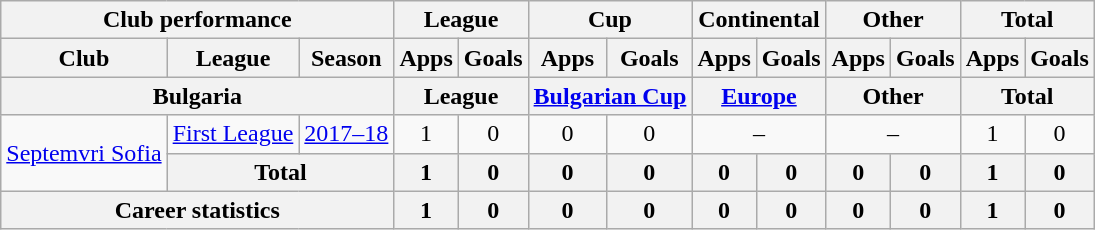<table class="wikitable" style="text-align: center">
<tr>
<th Colspan="3">Club performance</th>
<th Colspan="2">League</th>
<th Colspan="2">Cup</th>
<th Colspan="2">Continental</th>
<th Colspan="2">Other</th>
<th Colspan="3">Total</th>
</tr>
<tr>
<th>Club</th>
<th>League</th>
<th>Season</th>
<th>Apps</th>
<th>Goals</th>
<th>Apps</th>
<th>Goals</th>
<th>Apps</th>
<th>Goals</th>
<th>Apps</th>
<th>Goals</th>
<th>Apps</th>
<th>Goals</th>
</tr>
<tr>
<th Colspan="3">Bulgaria</th>
<th Colspan="2">League</th>
<th Colspan="2"><a href='#'>Bulgarian Cup</a></th>
<th Colspan="2"><a href='#'>Europe</a></th>
<th Colspan="2">Other</th>
<th Colspan="2">Total</th>
</tr>
<tr>
<td rowspan="2" valign="center"><a href='#'>Septemvri Sofia</a></td>
<td rowspan="1"><a href='#'>First League</a></td>
<td><a href='#'>2017–18</a></td>
<td>1</td>
<td>0</td>
<td>0</td>
<td>0</td>
<td colspan="2">–</td>
<td colspan="2">–</td>
<td>1</td>
<td>0</td>
</tr>
<tr>
<th colspan=2>Total</th>
<th>1</th>
<th>0</th>
<th>0</th>
<th>0</th>
<th>0</th>
<th>0</th>
<th>0</th>
<th>0</th>
<th>1</th>
<th>0</th>
</tr>
<tr>
<th colspan="3">Career statistics</th>
<th>1</th>
<th>0</th>
<th>0</th>
<th>0</th>
<th>0</th>
<th>0</th>
<th>0</th>
<th>0</th>
<th>1</th>
<th>0</th>
</tr>
</table>
